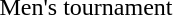<table>
<tr>
<td>Men's tournament<br></td>
<td></td>
<td></td>
<td></td>
</tr>
<tr>
<td><br></td>
<td></td>
<td></td>
<td></td>
</tr>
</table>
